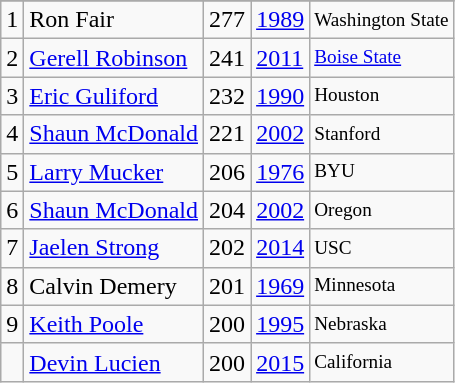<table class="wikitable">
<tr>
</tr>
<tr>
<td>1</td>
<td>Ron Fair</td>
<td>277</td>
<td><a href='#'>1989</a></td>
<td style="font-size:80%;">Washington State</td>
</tr>
<tr>
<td>2</td>
<td><a href='#'>Gerell Robinson</a></td>
<td>241</td>
<td><a href='#'>2011</a></td>
<td style="font-size:80%;"><a href='#'>Boise State</a></td>
</tr>
<tr>
<td>3</td>
<td><a href='#'>Eric Guliford</a></td>
<td>232</td>
<td><a href='#'>1990</a></td>
<td style="font-size:80%;">Houston</td>
</tr>
<tr>
<td>4</td>
<td><a href='#'>Shaun McDonald</a></td>
<td>221</td>
<td><a href='#'>2002</a></td>
<td style="font-size:80%;">Stanford</td>
</tr>
<tr>
<td>5</td>
<td><a href='#'>Larry Mucker</a></td>
<td>206</td>
<td><a href='#'>1976</a></td>
<td style="font-size:80%;">BYU</td>
</tr>
<tr>
<td>6</td>
<td><a href='#'>Shaun McDonald</a></td>
<td>204</td>
<td><a href='#'>2002</a></td>
<td style="font-size:80%;">Oregon</td>
</tr>
<tr>
<td>7</td>
<td><a href='#'>Jaelen Strong</a></td>
<td>202</td>
<td><a href='#'>2014</a></td>
<td style="font-size:80%;">USC</td>
</tr>
<tr>
<td>8</td>
<td>Calvin Demery</td>
<td>201</td>
<td><a href='#'>1969</a></td>
<td style="font-size:80%;">Minnesota</td>
</tr>
<tr>
<td>9</td>
<td><a href='#'>Keith Poole</a></td>
<td>200</td>
<td><a href='#'>1995</a></td>
<td style="font-size:80%;">Nebraska</td>
</tr>
<tr>
<td></td>
<td><a href='#'>Devin Lucien</a></td>
<td>200</td>
<td><a href='#'>2015</a></td>
<td style="font-size:80%;">California</td>
</tr>
</table>
